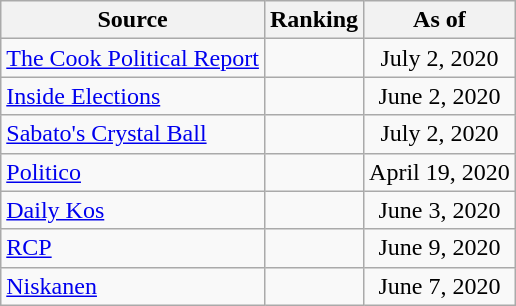<table class="wikitable" style="text-align:center">
<tr>
<th>Source</th>
<th>Ranking</th>
<th>As of</th>
</tr>
<tr>
<td align="left"><a href='#'>The Cook Political Report</a></td>
<td></td>
<td>July 2, 2020</td>
</tr>
<tr>
<td align="left"><a href='#'>Inside Elections</a></td>
<td></td>
<td>June 2, 2020</td>
</tr>
<tr>
<td align="left"><a href='#'>Sabato's Crystal Ball</a></td>
<td></td>
<td>July 2, 2020</td>
</tr>
<tr>
<td align="left"><a href='#'>Politico</a></td>
<td></td>
<td>April 19, 2020</td>
</tr>
<tr>
<td align="left"><a href='#'>Daily Kos</a></td>
<td></td>
<td>June 3, 2020</td>
</tr>
<tr>
<td align="left"><a href='#'>RCP</a></td>
<td></td>
<td>June 9, 2020</td>
</tr>
<tr>
<td align="left"><a href='#'>Niskanen</a></td>
<td></td>
<td>June 7, 2020</td>
</tr>
</table>
